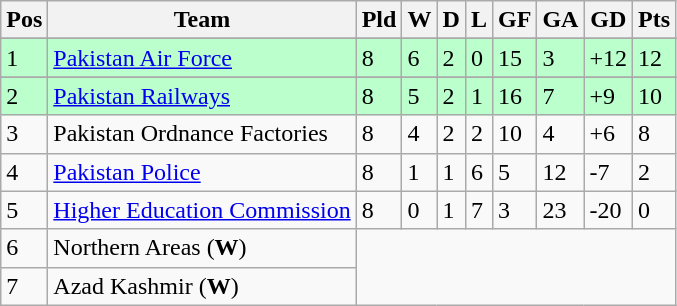<table class="wikitable">
<tr>
<th>Pos</th>
<th>Team</th>
<th>Pld</th>
<th>W</th>
<th>D</th>
<th>L</th>
<th>GF</th>
<th>GA</th>
<th>GD</th>
<th>Pts</th>
</tr>
<tr>
</tr>
<tr style="background:#bfc">
<td>1</td>
<td><a href='#'>Pakistan Air Force</a></td>
<td>8</td>
<td>6</td>
<td>2</td>
<td>0</td>
<td>15</td>
<td>3</td>
<td>+12</td>
<td>12</td>
</tr>
<tr>
</tr>
<tr style="background:#bfc">
<td>2</td>
<td><a href='#'>Pakistan Railways</a></td>
<td>8</td>
<td>5</td>
<td>2</td>
<td>1</td>
<td>16</td>
<td>7</td>
<td>+9</td>
<td>10</td>
</tr>
<tr>
<td>3</td>
<td>Pakistan Ordnance Factories</td>
<td>8</td>
<td>4</td>
<td>2</td>
<td>2</td>
<td>10</td>
<td>4</td>
<td>+6</td>
<td>8</td>
</tr>
<tr>
<td>4</td>
<td><a href='#'>Pakistan Police</a></td>
<td>8</td>
<td>1</td>
<td>1</td>
<td>6</td>
<td>5</td>
<td>12</td>
<td>-7</td>
<td>2</td>
</tr>
<tr>
<td>5</td>
<td><a href='#'>Higher Education Commission</a></td>
<td>8</td>
<td>0</td>
<td>1</td>
<td>7</td>
<td>3</td>
<td>23</td>
<td>-20</td>
<td>0</td>
</tr>
<tr style="background:#nfc">
<td>6</td>
<td>Northern Areas (<strong>W</strong>)</td>
<td colspan="8" rowspan="2"></td>
</tr>
<tr>
<td>7</td>
<td>Azad Kashmir (<strong>W</strong>)</td>
</tr>
</table>
